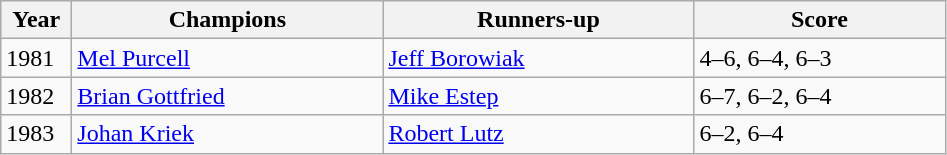<table class="wikitable">
<tr>
<th style="width:40px">Year</th>
<th style="width:200px">Champions</th>
<th style="width:200px">Runners-up</th>
<th style="width:160px" class="unsortable">Score</th>
</tr>
<tr>
<td>1981</td>
<td> <a href='#'>Mel Purcell</a></td>
<td> <a href='#'>Jeff Borowiak</a></td>
<td>4–6, 6–4, 6–3</td>
</tr>
<tr>
<td>1982</td>
<td> <a href='#'>Brian Gottfried</a></td>
<td> <a href='#'>Mike Estep</a></td>
<td>6–7, 6–2, 6–4</td>
</tr>
<tr>
<td>1983</td>
<td> <a href='#'>Johan Kriek</a></td>
<td> <a href='#'>Robert Lutz</a></td>
<td>6–2, 6–4</td>
</tr>
</table>
